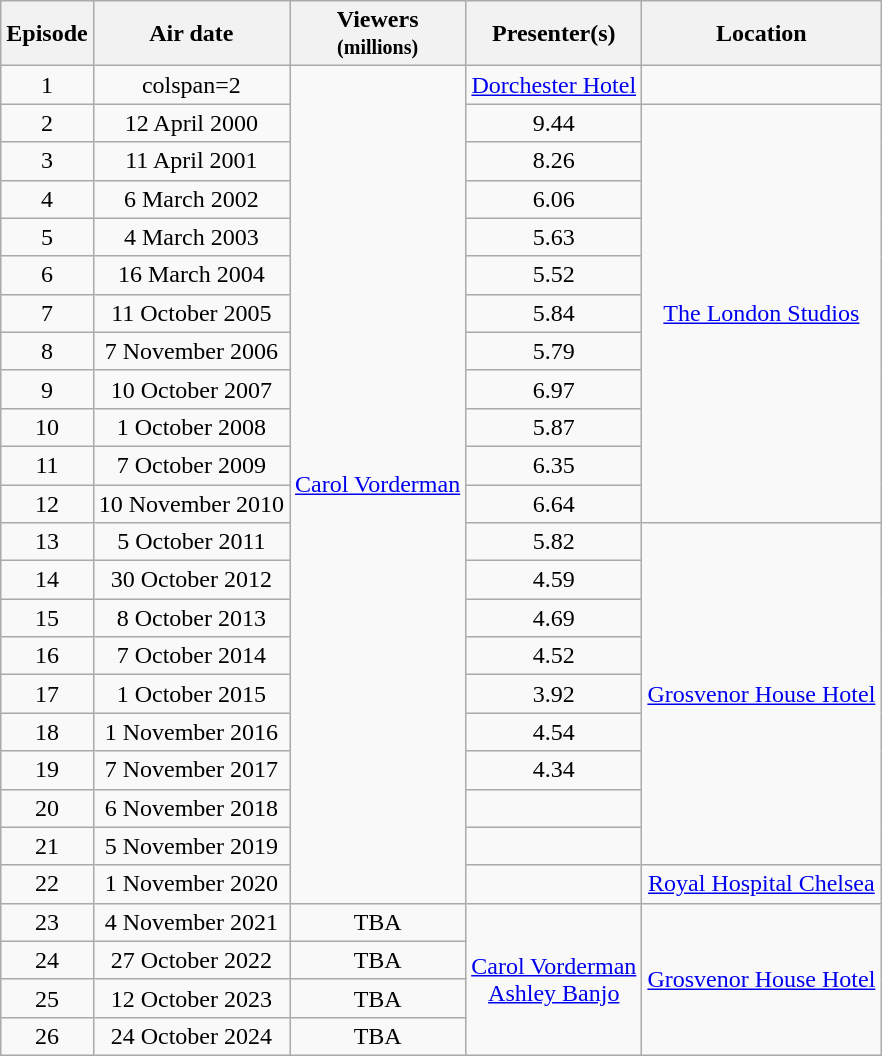<table class="wikitable" style="text-align:center;">
<tr>
<th>Episode</th>
<th>Air date</th>
<th>Viewers<br><small>(millions)</small></th>
<th>Presenter(s)</th>
<th>Location</th>
</tr>
<tr>
<td>1</td>
<td>colspan=2 </td>
<td rowspan="22"><a href='#'>Carol Vorderman</a></td>
<td><a href='#'>Dorchester Hotel</a></td>
</tr>
<tr>
<td>2</td>
<td>12 April 2000</td>
<td>9.44</td>
<td rowspan=11><a href='#'>The London Studios</a></td>
</tr>
<tr>
<td>3</td>
<td>11 April 2001</td>
<td>8.26</td>
</tr>
<tr>
<td>4</td>
<td>6 March 2002</td>
<td>6.06</td>
</tr>
<tr>
<td>5</td>
<td>4 March 2003</td>
<td>5.63</td>
</tr>
<tr>
<td>6</td>
<td>16 March 2004</td>
<td>5.52</td>
</tr>
<tr>
<td>7</td>
<td>11 October 2005</td>
<td>5.84</td>
</tr>
<tr>
<td>8</td>
<td>7 November 2006</td>
<td>5.79</td>
</tr>
<tr>
<td>9</td>
<td>10 October 2007</td>
<td>6.97</td>
</tr>
<tr>
<td>10</td>
<td>1 October 2008</td>
<td>5.87</td>
</tr>
<tr>
<td>11</td>
<td>7 October 2009</td>
<td>6.35</td>
</tr>
<tr>
<td>12</td>
<td>10 November 2010</td>
<td>6.64</td>
</tr>
<tr>
<td>13</td>
<td>5 October 2011</td>
<td>5.82</td>
<td rowspan=9><a href='#'>Grosvenor House Hotel</a></td>
</tr>
<tr>
<td>14</td>
<td>30 October 2012</td>
<td>4.59</td>
</tr>
<tr>
<td>15</td>
<td>8 October 2013</td>
<td>4.69</td>
</tr>
<tr>
<td>16</td>
<td>7 October 2014</td>
<td>4.52</td>
</tr>
<tr>
<td>17</td>
<td>1 October 2015</td>
<td>3.92</td>
</tr>
<tr>
<td>18</td>
<td>1 November 2016</td>
<td>4.54</td>
</tr>
<tr>
<td>19</td>
<td>7 November 2017</td>
<td>4.34</td>
</tr>
<tr>
<td>20</td>
<td>6 November 2018</td>
<td></td>
</tr>
<tr>
<td>21</td>
<td>5 November 2019</td>
<td></td>
</tr>
<tr>
<td>22</td>
<td>1 November 2020</td>
<td></td>
<td><a href='#'>Royal Hospital Chelsea</a></td>
</tr>
<tr>
<td>23</td>
<td>4 November 2021</td>
<td>TBA</td>
<td rowspan=4><a href='#'>Carol Vorderman</a><br><a href='#'>Ashley Banjo</a></td>
<td rowspan=4><a href='#'>Grosvenor House Hotel</a></td>
</tr>
<tr>
<td>24</td>
<td>27 October 2022</td>
<td>TBA</td>
</tr>
<tr>
<td>25</td>
<td>12 October 2023</td>
<td>TBA</td>
</tr>
<tr>
<td>26</td>
<td>24 October 2024</td>
<td>TBA</td>
</tr>
</table>
